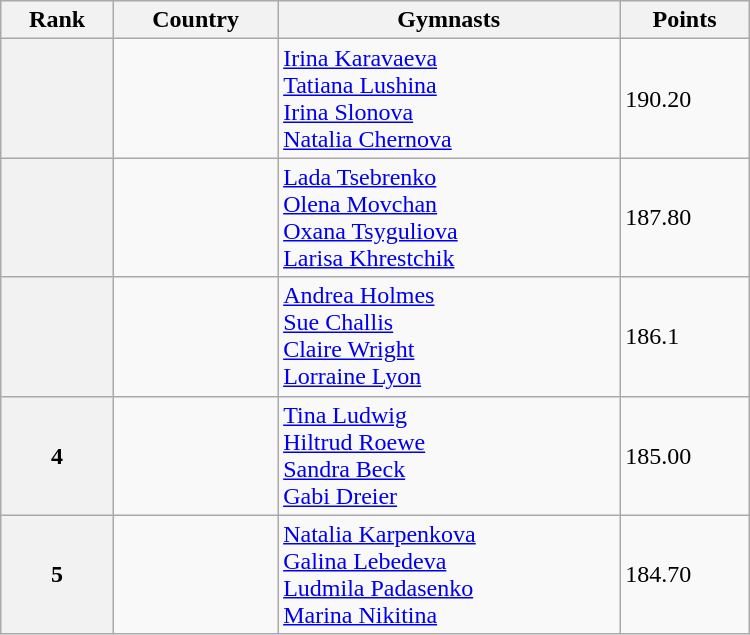<table class="wikitable" width=500>
<tr bgcolor="#efefef">
<th>Rank</th>
<th>Country</th>
<th>Gymnasts</th>
<th>Points</th>
</tr>
<tr>
<th></th>
<td></td>
<td><a href='#'>Irina Karavaeva</a> <br> <a href='#'>Tatiana Lushina</a> <br> <a href='#'>Irina Slonova</a><br> <a href='#'>Natalia Chernova</a></td>
<td>190.20</td>
</tr>
<tr>
<th></th>
<td></td>
<td><a href='#'>Lada Tsebrenko</a> <br> <a href='#'>Olena Movchan</a> <br> <a href='#'>Oxana Tsyguliova</a> <br> <a href='#'>Larisa Khrestchik</a></td>
<td>187.80</td>
</tr>
<tr>
<th></th>
<td></td>
<td><a href='#'>Andrea Holmes</a> <br> <a href='#'>Sue Challis</a> <br> <a href='#'>Claire Wright</a> <br> <a href='#'>Lorraine Lyon</a></td>
<td>186.1</td>
</tr>
<tr>
<th>4</th>
<td></td>
<td><a href='#'>Tina Ludwig</a> <br> <a href='#'>Hiltrud Roewe</a> <br> <a href='#'>Sandra Beck</a> <br> <a href='#'>Gabi Dreier</a></td>
<td>185.00</td>
</tr>
<tr>
<th>5</th>
<td></td>
<td><a href='#'>Natalia Karpenkova</a> <br> <a href='#'>Galina Lebedeva</a> <br> <a href='#'>Ludmila Padasenko</a> <br> <a href='#'>Marina Nikitina</a></td>
<td>184.70</td>
</tr>
</table>
